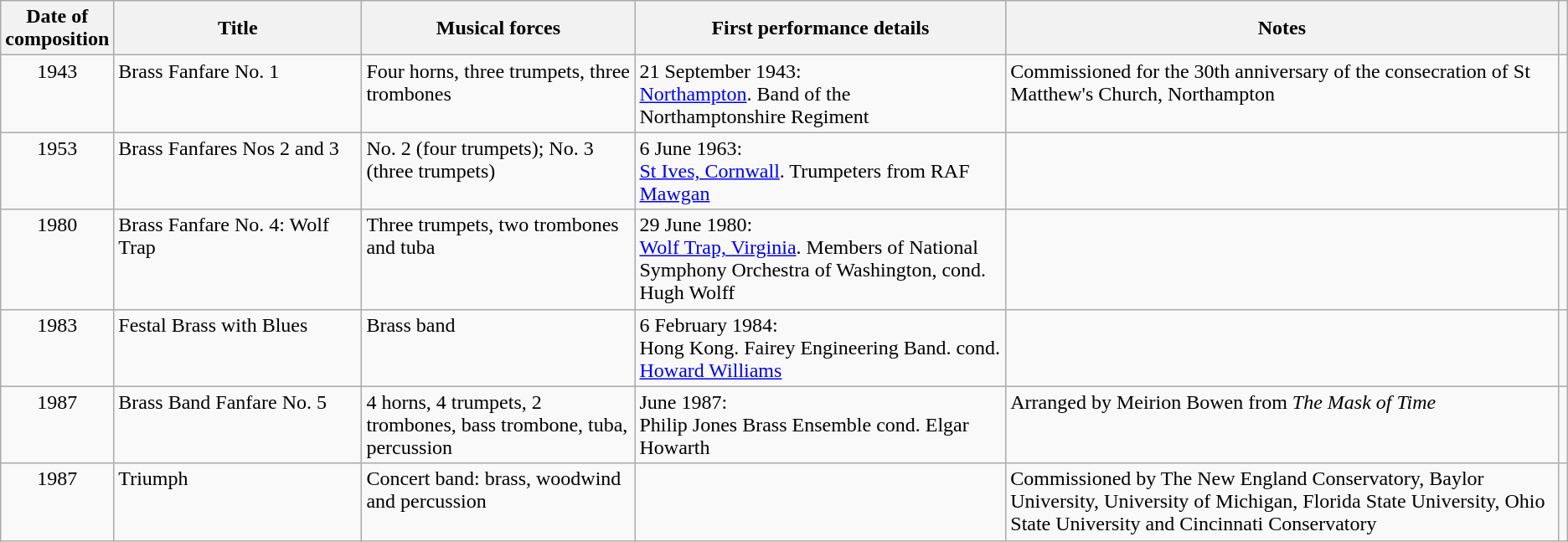<table Class = "wikitable sortable">
<tr>
<th width="60">Date of composition</th>
<th width="190">Title</th>
<th width="210">Musical forces</th>
<th>First performance details</th>
<th class="unsortable">Notes</th>
<th scope="col" class="unsortable"></th>
</tr>
<tr valign="top">
<td align= "center">1943</td>
<td>Brass Fanfare No. 1</td>
<td>Four horns, three trumpets, three trombones</td>
<td>21 September 1943:<br><a href='#'>Northampton</a>. Band of the Northamptonshire Regiment</td>
<td>Commissioned for the 30th anniversary of the consecration of St Matthew's Church, Northampton</td>
<td></td>
</tr>
<tr valign="top">
<td align= "center">1953</td>
<td>Brass Fanfares Nos 2 and 3</td>
<td>No. 2 (four trumpets); No. 3 (three trumpets)</td>
<td>6 June 1963:<br><a href='#'>St Ives, Cornwall</a>. Trumpeters from RAF <a href='#'>Mawgan</a></td>
<td></td>
<td></td>
</tr>
<tr valign="top">
<td align= "center">1980</td>
<td>Brass Fanfare No. 4: Wolf Trap</td>
<td>Three trumpets, two trombones and tuba</td>
<td>29 June 1980:<br><a href='#'>Wolf Trap, Virginia</a>. Members of National Symphony Orchestra of Washington, cond. Hugh Wolff</td>
<td></td>
<td></td>
</tr>
<tr valign="top">
<td align= "center">1983</td>
<td>Festal Brass with Blues</td>
<td>Brass band</td>
<td>6 February 1984:<br>Hong Kong. Fairey Engineering Band. cond. <a href='#'>Howard Williams</a></td>
<td></td>
<td></td>
</tr>
<tr valign="top">
<td align= "center">1987</td>
<td>Brass Band Fanfare No. 5</td>
<td>4 horns, 4 trumpets, 2 trombones, bass trombone, tuba, percussion</td>
<td>June 1987:<br>Philip Jones Brass Ensemble cond. Elgar Howarth</td>
<td>Arranged by Meirion Bowen from <em>The Mask of Time</em></td>
<td></td>
</tr>
<tr valign="top">
<td align= "center">1987</td>
<td>Triumph</td>
<td>Concert band: brass, woodwind and percussion</td>
<td></td>
<td>Commissioned by The New England Conservatory, Baylor University, University of Michigan, Florida State University, Ohio State University and Cincinnati Conservatory</td>
<td></td>
</tr>
</table>
